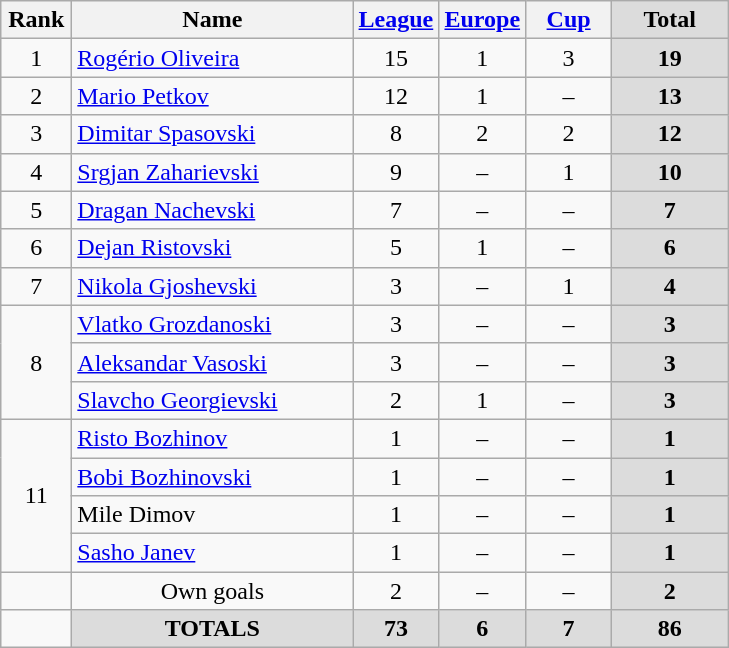<table class="wikitable" style="text-align: center;">
<tr>
<th width=40>Rank</th>
<th width=180>Name</th>
<th width=50><a href='#'>League</a></th>
<th width=50><a href='#'>Europe</a></th>
<th width=50><a href='#'>Cup</a></th>
<th width=70 style="background: #DCDCDC">Total</th>
</tr>
<tr>
<td rowspan=1>1</td>
<td style="text-align:left;">  <a href='#'>Rogério Oliveira</a></td>
<td>15</td>
<td>1</td>
<td>3</td>
<th style="background: #DCDCDC"><strong>19</strong></th>
</tr>
<tr>
<td rowspan=1>2</td>
<td style="text-align:left;"> <a href='#'>Mario Petkov</a></td>
<td>12</td>
<td>1</td>
<td>–</td>
<th style="background: #DCDCDC"><strong>13</strong></th>
</tr>
<tr>
<td rowspan=1>3</td>
<td style="text-align:left;"> <a href='#'>Dimitar Spasovski</a></td>
<td>8</td>
<td>2</td>
<td>2</td>
<th style="background: #DCDCDC"><strong>12</strong></th>
</tr>
<tr>
<td rowspan=1>4</td>
<td style="text-align:left;"> <a href='#'>Srgjan Zaharievski</a></td>
<td>9</td>
<td>–</td>
<td>1</td>
<th style="background: #DCDCDC"><strong>10</strong></th>
</tr>
<tr>
<td rowspan=1>5</td>
<td style="text-align:left;"> <a href='#'>Dragan Nachevski</a></td>
<td>7</td>
<td>–</td>
<td>–</td>
<th style="background: #DCDCDC"><strong>7</strong></th>
</tr>
<tr>
<td rowspan=1>6</td>
<td style="text-align:left;"> <a href='#'>Dejan Ristovski</a></td>
<td>5</td>
<td>1</td>
<td>–</td>
<th style="background: #DCDCDC"><strong>6</strong></th>
</tr>
<tr>
<td rowspan=1>7</td>
<td style="text-align:left;"> <a href='#'>Nikola Gjoshevski</a></td>
<td>3</td>
<td>–</td>
<td>1</td>
<th style="background: #DCDCDC"><strong>4</strong></th>
</tr>
<tr>
<td rowspan=3>8</td>
<td style="text-align:left;"> <a href='#'>Vlatko Grozdanoski</a></td>
<td>3</td>
<td>–</td>
<td>–</td>
<th style="background: #DCDCDC"><strong>3</strong></th>
</tr>
<tr>
<td style="text-align:left;"> <a href='#'>Aleksandar Vasoski</a></td>
<td>3</td>
<td>–</td>
<td>–</td>
<th style="background: #DCDCDC"><strong>3</strong></th>
</tr>
<tr>
<td style="text-align:left;"> <a href='#'>Slavcho Georgievski</a></td>
<td>2</td>
<td>1</td>
<td>–</td>
<th style="background: #DCDCDC"><strong>3</strong></th>
</tr>
<tr>
<td rowspan=4>11</td>
<td style="text-align:left;"> <a href='#'>Risto Bozhinov</a></td>
<td>1</td>
<td>–</td>
<td>–</td>
<th style="background: #DCDCDC"><strong>1</strong></th>
</tr>
<tr>
<td style="text-align:left;"> <a href='#'>Bobi Bozhinovski</a></td>
<td>1</td>
<td>–</td>
<td>–</td>
<th style="background: #DCDCDC"><strong>1</strong></th>
</tr>
<tr>
<td style="text-align:left;"> Mile Dimov</td>
<td>1</td>
<td>–</td>
<td>–</td>
<th style="background: #DCDCDC"><strong>1</strong></th>
</tr>
<tr>
<td style="text-align:left;"> <a href='#'>Sasho Janev</a></td>
<td>1</td>
<td>–</td>
<td>–</td>
<th style="background: #DCDCDC"><strong>1</strong></th>
</tr>
<tr>
<td></td>
<td style="text-align:center;">Own goals</td>
<td>2</td>
<td>–</td>
<td>–</td>
<th style="background: #DCDCDC"><strong>2</strong></th>
</tr>
<tr>
<td></td>
<th style="background: #DCDCDC"><strong>TOTALS</strong></th>
<th style="background: #DCDCDC"><strong>73</strong></th>
<th style="background: #DCDCDC"><strong>6</strong></th>
<th style="background: #DCDCDC"><strong>7</strong></th>
<th style="background: #DCDCDC"><strong>86</strong></th>
</tr>
</table>
